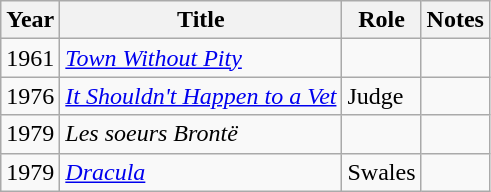<table class="wikitable">
<tr>
<th>Year</th>
<th>Title</th>
<th>Role</th>
<th>Notes</th>
</tr>
<tr>
<td>1961</td>
<td><em><a href='#'>Town Without Pity</a></em></td>
<td></td>
<td></td>
</tr>
<tr>
<td>1976</td>
<td><em><a href='#'>It Shouldn't Happen to a Vet</a></em></td>
<td>Judge</td>
<td></td>
</tr>
<tr>
<td>1979</td>
<td><em>Les soeurs Brontë</em></td>
<td></td>
<td></td>
</tr>
<tr>
<td>1979</td>
<td><em><a href='#'>Dracula</a></em></td>
<td>Swales</td>
<td></td>
</tr>
</table>
